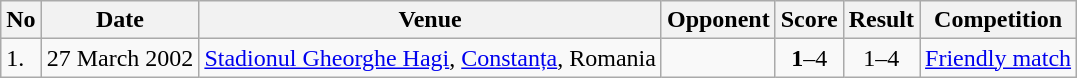<table class="wikitable" style="font-size:100%;">
<tr>
<th>No</th>
<th>Date</th>
<th>Venue</th>
<th>Opponent</th>
<th>Score</th>
<th>Result</th>
<th>Competition</th>
</tr>
<tr>
<td>1.</td>
<td>27 March 2002</td>
<td><a href='#'>Stadionul Gheorghe Hagi</a>, <a href='#'>Constanța</a>, Romania</td>
<td></td>
<td align=center><strong>1</strong>–4</td>
<td align=center>1–4</td>
<td><a href='#'>Friendly match</a></td>
</tr>
</table>
